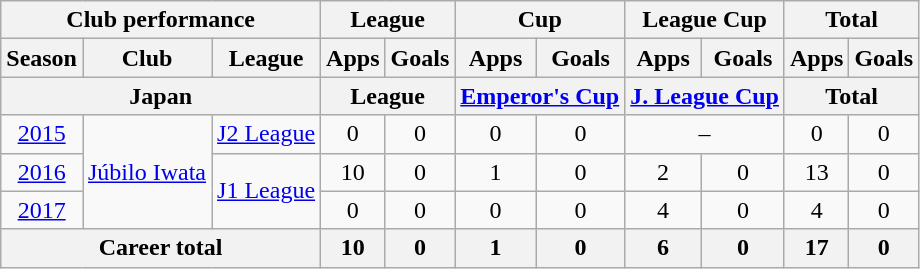<table class="wikitable" style="text-align:center">
<tr>
<th colspan=3>Club performance</th>
<th colspan=2>League</th>
<th colspan=2>Cup</th>
<th colspan=2>League Cup</th>
<th colspan=2>Total</th>
</tr>
<tr>
<th>Season</th>
<th>Club</th>
<th>League</th>
<th>Apps</th>
<th>Goals</th>
<th>Apps</th>
<th>Goals</th>
<th>Apps</th>
<th>Goals</th>
<th>Apps</th>
<th>Goals</th>
</tr>
<tr>
<th colspan=3>Japan</th>
<th colspan=2>League</th>
<th colspan=2><a href='#'>Emperor's Cup</a></th>
<th colspan=2><a href='#'>J. League Cup</a></th>
<th colspan=2>Total</th>
</tr>
<tr>
<td><a href='#'>2015</a></td>
<td rowspan="3"><a href='#'>Júbilo Iwata</a></td>
<td rowspan="1"><a href='#'>J2 League</a></td>
<td>0</td>
<td>0</td>
<td>0</td>
<td>0</td>
<td colspan="2">–</td>
<td>0</td>
<td>0</td>
</tr>
<tr>
<td><a href='#'>2016</a></td>
<td rowspan="2"><a href='#'>J1 League</a></td>
<td>10</td>
<td>0</td>
<td>1</td>
<td>0</td>
<td>2</td>
<td>0</td>
<td>13</td>
<td>0</td>
</tr>
<tr>
<td><a href='#'>2017</a></td>
<td>0</td>
<td>0</td>
<td>0</td>
<td>0</td>
<td>4</td>
<td>0</td>
<td>4</td>
<td>0</td>
</tr>
<tr>
<th colspan=3>Career total</th>
<th>10</th>
<th>0</th>
<th>1</th>
<th>0</th>
<th>6</th>
<th>0</th>
<th>17</th>
<th>0</th>
</tr>
</table>
